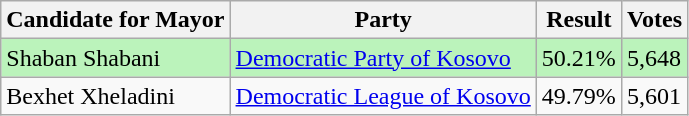<table class=wikitable>
<tr>
<th>Candidate for Mayor</th>
<th>Party</th>
<th>Result</th>
<th>Votes</th>
</tr>
<tr>
<td style="background:#BBF3BB;">Shaban Shabani</td>
<td style="background:#BBF3BB;"><a href='#'>Democratic Party of Kosovo</a></td>
<td style="background:#BBF3BB;">50.21%</td>
<td style="background:#BBF3BB;">5,648</td>
</tr>
<tr>
<td>Bexhet Xheladini</td>
<td><a href='#'>Democratic League of Kosovo</a></td>
<td>49.79%</td>
<td>5,601</td>
</tr>
</table>
